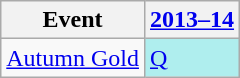<table class="wikitable" border="1">
<tr>
<th>Event</th>
<th><a href='#'>2013–14</a></th>
</tr>
<tr>
<td><a href='#'>Autumn Gold</a></td>
<td style="background:#afeeee;"><a href='#'>Q</a></td>
</tr>
</table>
